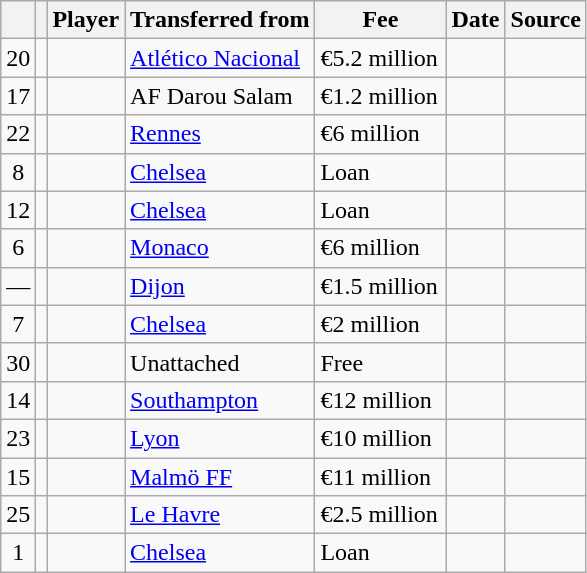<table class="wikitable plainrowheaders sortable">
<tr>
<th></th>
<th></th>
<th scope="col">Player</th>
<th>Transferred from</th>
<th style="width: 80px;">Fee</th>
<th scope="col">Date</th>
<th scope="col">Source</th>
</tr>
<tr>
<td align="center">20</td>
<td align="center"></td>
<td></td>
<td> <a href='#'>Atlético Nacional</a></td>
<td>€5.2 million</td>
<td></td>
<td></td>
</tr>
<tr>
<td align="center">17</td>
<td align="center"></td>
<td></td>
<td> AF Darou Salam</td>
<td>€1.2 million</td>
<td></td>
<td></td>
</tr>
<tr>
<td align="center">22</td>
<td align="center"></td>
<td></td>
<td> <a href='#'>Rennes</a></td>
<td>€6 million</td>
<td></td>
<td></td>
</tr>
<tr>
<td align="center">8</td>
<td align="center"></td>
<td></td>
<td> <a href='#'>Chelsea</a></td>
<td>Loan</td>
<td></td>
<td></td>
</tr>
<tr>
<td align="center">12</td>
<td align="center"></td>
<td></td>
<td> <a href='#'>Chelsea</a></td>
<td>Loan</td>
<td></td>
<td></td>
</tr>
<tr>
<td align="center">6</td>
<td align="center"></td>
<td></td>
<td> <a href='#'>Monaco</a></td>
<td>€6 million</td>
<td></td>
<td></td>
</tr>
<tr>
<td align="center">—</td>
<td align="center"></td>
<td></td>
<td> <a href='#'>Dijon</a></td>
<td>€1.5 million</td>
<td></td>
<td></td>
</tr>
<tr>
<td align="center">7</td>
<td align="center"></td>
<td></td>
<td> <a href='#'>Chelsea</a></td>
<td>€2 million</td>
<td></td>
<td></td>
</tr>
<tr>
<td align="center">30</td>
<td align="center"></td>
<td></td>
<td>Unattached</td>
<td>Free</td>
<td></td>
<td></td>
</tr>
<tr>
<td align="center">14</td>
<td align="center"></td>
<td></td>
<td> <a href='#'>Southampton</a></td>
<td>€12 million</td>
<td></td>
<td></td>
</tr>
<tr>
<td align="center">23</td>
<td align="center"></td>
<td></td>
<td> <a href='#'>Lyon</a></td>
<td>€10 million</td>
<td></td>
<td></td>
</tr>
<tr>
<td align="center">15</td>
<td align="center"></td>
<td></td>
<td> <a href='#'>Malmö FF</a></td>
<td>€11 million</td>
<td></td>
<td></td>
</tr>
<tr>
<td align="center">25</td>
<td align="center"></td>
<td></td>
<td> <a href='#'>Le Havre</a></td>
<td>€2.5 million</td>
<td></td>
<td></td>
</tr>
<tr>
<td align="center">1</td>
<td align="center"></td>
<td></td>
<td> <a href='#'>Chelsea</a></td>
<td>Loan</td>
<td></td>
<td></td>
</tr>
</table>
